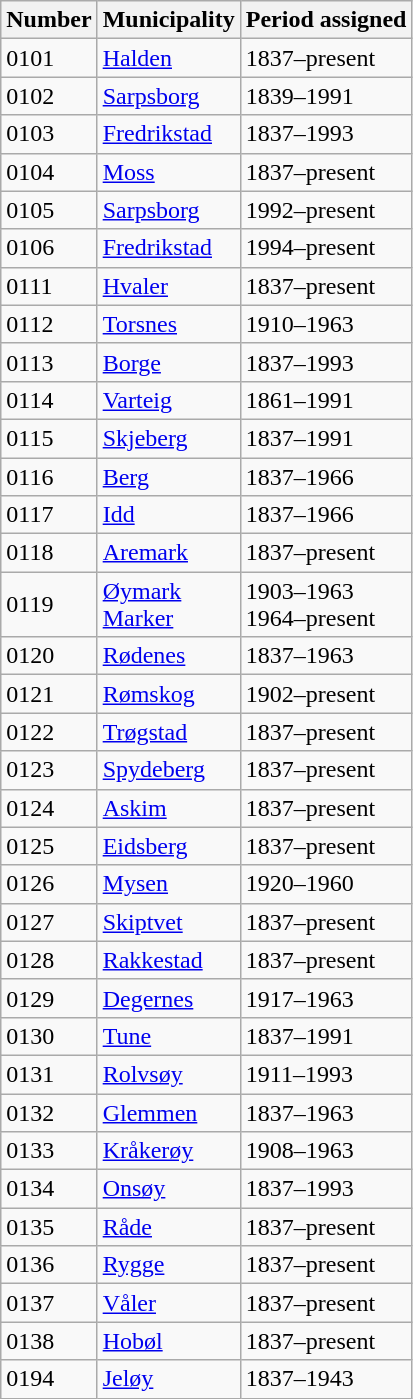<table class="wikitable">
<tr>
<th>Number</th>
<th>Municipality</th>
<th>Period assigned</th>
</tr>
<tr>
<td>0101</td>
<td><a href='#'>Halden</a></td>
<td>1837–present</td>
</tr>
<tr>
<td>0102</td>
<td><a href='#'>Sarpsborg</a></td>
<td>1839–1991</td>
</tr>
<tr>
<td>0103</td>
<td><a href='#'>Fredrikstad</a></td>
<td>1837–1993</td>
</tr>
<tr>
<td>0104</td>
<td><a href='#'>Moss</a></td>
<td>1837–present</td>
</tr>
<tr>
<td>0105</td>
<td><a href='#'>Sarpsborg</a></td>
<td>1992–present</td>
</tr>
<tr>
<td>0106</td>
<td><a href='#'>Fredrikstad</a></td>
<td>1994–present</td>
</tr>
<tr>
<td>0111</td>
<td><a href='#'>Hvaler</a></td>
<td>1837–present</td>
</tr>
<tr>
<td>0112</td>
<td><a href='#'>Torsnes</a></td>
<td>1910–1963</td>
</tr>
<tr>
<td>0113</td>
<td><a href='#'>Borge</a></td>
<td>1837–1993</td>
</tr>
<tr>
<td>0114</td>
<td><a href='#'>Varteig</a></td>
<td>1861–1991</td>
</tr>
<tr>
<td>0115</td>
<td><a href='#'>Skjeberg</a></td>
<td>1837–1991</td>
</tr>
<tr>
<td>0116</td>
<td><a href='#'>Berg</a></td>
<td>1837–1966</td>
</tr>
<tr>
<td>0117</td>
<td><a href='#'>Idd</a></td>
<td>1837–1966</td>
</tr>
<tr>
<td>0118</td>
<td><a href='#'>Aremark</a></td>
<td>1837–present</td>
</tr>
<tr>
<td>0119</td>
<td><a href='#'>Øymark</a><br><a href='#'>Marker</a></td>
<td>1903–1963<br>1964–present</td>
</tr>
<tr>
<td>0120</td>
<td><a href='#'>Rødenes</a></td>
<td>1837–1963</td>
</tr>
<tr>
<td>0121</td>
<td><a href='#'>Rømskog</a></td>
<td>1902–present</td>
</tr>
<tr>
<td>0122</td>
<td><a href='#'>Trøgstad</a></td>
<td>1837–present</td>
</tr>
<tr>
<td>0123</td>
<td><a href='#'>Spydeberg</a></td>
<td>1837–present</td>
</tr>
<tr>
<td>0124</td>
<td><a href='#'>Askim</a></td>
<td>1837–present</td>
</tr>
<tr>
<td>0125</td>
<td><a href='#'>Eidsberg</a></td>
<td>1837–present</td>
</tr>
<tr>
<td>0126</td>
<td><a href='#'>Mysen</a></td>
<td>1920–1960</td>
</tr>
<tr>
<td>0127</td>
<td><a href='#'>Skiptvet</a></td>
<td>1837–present</td>
</tr>
<tr>
<td>0128</td>
<td><a href='#'>Rakkestad</a></td>
<td>1837–present</td>
</tr>
<tr>
<td>0129</td>
<td><a href='#'>Degernes</a></td>
<td>1917–1963</td>
</tr>
<tr>
<td>0130</td>
<td><a href='#'>Tune</a></td>
<td>1837–1991</td>
</tr>
<tr>
<td>0131</td>
<td><a href='#'>Rolvsøy</a></td>
<td>1911–1993</td>
</tr>
<tr>
<td>0132</td>
<td><a href='#'>Glemmen</a></td>
<td>1837–1963</td>
</tr>
<tr>
<td>0133</td>
<td><a href='#'>Kråkerøy</a></td>
<td>1908–1963</td>
</tr>
<tr>
<td>0134</td>
<td><a href='#'>Onsøy</a></td>
<td>1837–1993</td>
</tr>
<tr>
<td>0135</td>
<td><a href='#'>Råde</a></td>
<td>1837–present</td>
</tr>
<tr>
<td>0136</td>
<td><a href='#'>Rygge</a></td>
<td>1837–present</td>
</tr>
<tr>
<td>0137</td>
<td><a href='#'>Våler</a></td>
<td>1837–present</td>
</tr>
<tr>
<td>0138</td>
<td><a href='#'>Hobøl</a></td>
<td>1837–present</td>
</tr>
<tr>
<td>0194</td>
<td><a href='#'>Jeløy</a></td>
<td>1837–1943</td>
</tr>
</table>
